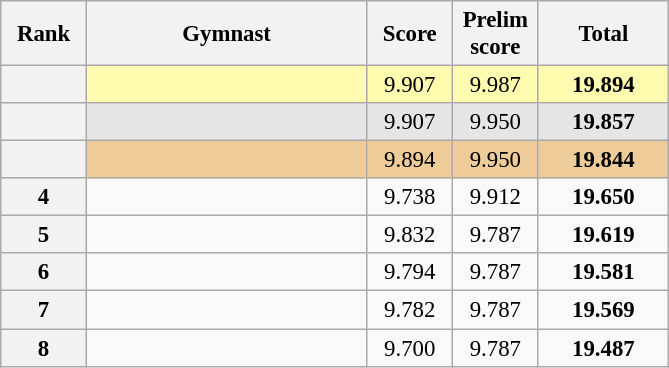<table class="wikitable sortable" style="text-align:center; font-size:95%">
<tr>
<th scope="col" style="width:50px;">Rank</th>
<th scope="col" style="width:180px;">Gymnast</th>
<th scope="col" style="width:50px;">Score</th>
<th scope="col" style="width:50px;">Prelim score</th>
<th scope="col" style="width:80px;">Total</th>
</tr>
<tr style="background:#fffcaf;">
<th scope=row style="text-align:center"></th>
<td style="text-align:left;"></td>
<td>9.907</td>
<td>9.987</td>
<td><strong>19.894</strong></td>
</tr>
<tr style="background:#e5e5e5;">
<th scope=row style="text-align:center"></th>
<td style="text-align:left;"></td>
<td>9.907</td>
<td>9.950</td>
<td><strong>19.857</strong></td>
</tr>
<tr style="background:#ec9;">
<th scope=row style="text-align:center"></th>
<td style="text-align:left;"></td>
<td>9.894</td>
<td>9.950</td>
<td><strong>19.844</strong></td>
</tr>
<tr>
<th scope=row style="text-align:center">4</th>
<td style="text-align:left;"></td>
<td>9.738</td>
<td>9.912</td>
<td><strong>19.650</strong></td>
</tr>
<tr>
<th scope=row style="text-align:center">5</th>
<td style="text-align:left;"></td>
<td>9.832</td>
<td>9.787</td>
<td><strong>19.619</strong></td>
</tr>
<tr>
<th scope=row style="text-align:center">6</th>
<td style="text-align:left;"></td>
<td>9.794</td>
<td>9.787</td>
<td><strong>19.581</strong></td>
</tr>
<tr>
<th scope=row style="text-align:center">7</th>
<td style="text-align:left;"></td>
<td>9.782</td>
<td>9.787</td>
<td><strong>19.569</strong></td>
</tr>
<tr>
<th scope=row style="text-align:center">8</th>
<td style="text-align:left;"></td>
<td>9.700</td>
<td>9.787</td>
<td><strong>19.487</strong></td>
</tr>
</table>
